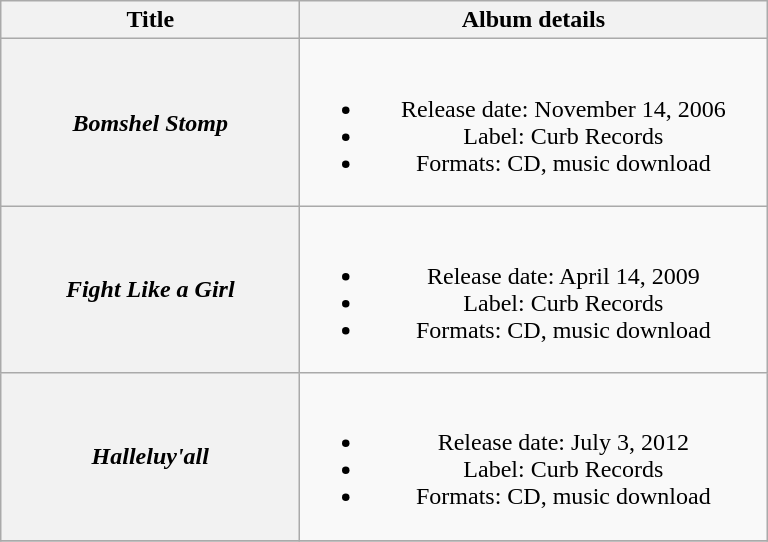<table class="wikitable plainrowheaders" style="text-align:center;">
<tr>
<th style="width:12em;">Title</th>
<th style="width:19em;">Album details</th>
</tr>
<tr>
<th scope="row"><em>Bomshel Stomp</em></th>
<td><br><ul><li>Release date: November 14, 2006</li><li>Label: Curb Records</li><li>Formats: CD, music download</li></ul></td>
</tr>
<tr>
<th scope="row"><em>Fight Like a Girl</em></th>
<td><br><ul><li>Release date: April 14, 2009</li><li>Label: Curb Records</li><li>Formats: CD, music download</li></ul></td>
</tr>
<tr>
<th scope="row"><em>Halleluy'all</em></th>
<td><br><ul><li>Release date: July 3, 2012</li><li>Label: Curb Records</li><li>Formats: CD, music download</li></ul></td>
</tr>
<tr>
</tr>
</table>
